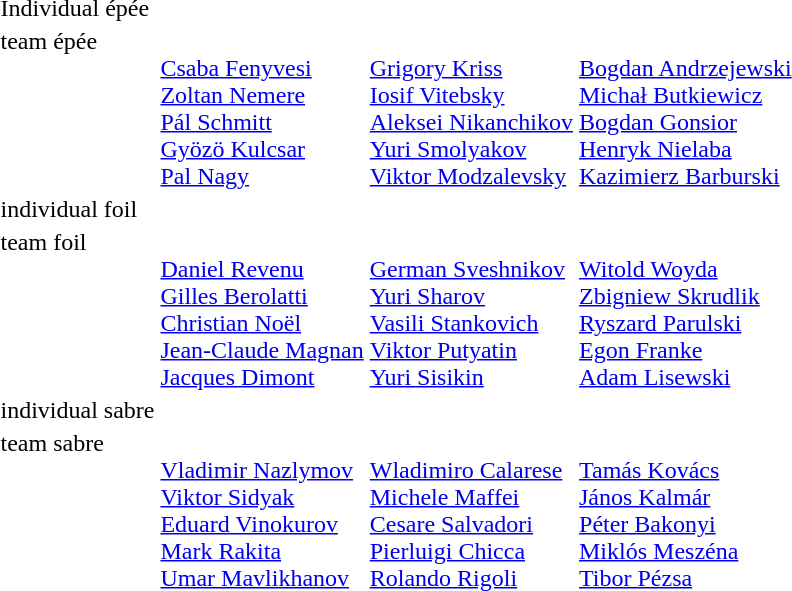<table>
<tr>
<td>Individual épée<br></td>
<td></td>
<td></td>
<td></td>
</tr>
<tr valign="top">
<td>team épée<br></td>
<td><br><a href='#'>Csaba Fenyvesi</a><br><a href='#'>Zoltan Nemere</a><br><a href='#'>Pál Schmitt</a><br><a href='#'>Gyözö Kulcsar</a><br><a href='#'>Pal Nagy</a></td>
<td><br><a href='#'>Grigory Kriss</a><br><a href='#'>Iosif Vitebsky</a><br><a href='#'>Aleksei Nikanchikov</a><br><a href='#'>Yuri Smolyakov</a><br><a href='#'>Viktor Modzalevsky</a></td>
<td><br><a href='#'>Bogdan Andrzejewski</a><br><a href='#'>Michał Butkiewicz</a><br><a href='#'>Bogdan Gonsior</a><br><a href='#'>Henryk Nielaba</a><br><a href='#'>Kazimierz Barburski</a></td>
</tr>
<tr>
<td>individual foil<br></td>
<td></td>
<td></td>
<td></td>
</tr>
<tr valign="top">
<td>team foil<br></td>
<td><br><a href='#'>Daniel Revenu</a><br><a href='#'>Gilles Berolatti</a><br><a href='#'>Christian Noël</a><br><a href='#'>Jean-Claude Magnan</a><br><a href='#'>Jacques Dimont</a></td>
<td><br><a href='#'>German Sveshnikov</a><br><a href='#'>Yuri Sharov</a><br><a href='#'>Vasili Stankovich</a><br><a href='#'>Viktor Putyatin</a><br><a href='#'>Yuri Sisikin</a></td>
<td><br><a href='#'>Witold Woyda</a><br><a href='#'>Zbigniew Skrudlik</a><br><a href='#'>Ryszard Parulski</a><br><a href='#'>Egon Franke</a><br><a href='#'>Adam Lisewski</a></td>
</tr>
<tr>
<td>individual sabre<br></td>
<td></td>
<td></td>
<td></td>
</tr>
<tr valign="top">
<td>team sabre<br></td>
<td><br><a href='#'>Vladimir Nazlymov</a><br><a href='#'>Viktor Sidyak</a><br><a href='#'>Eduard Vinokurov</a><br><a href='#'>Mark Rakita</a><br><a href='#'>Umar Mavlikhanov</a></td>
<td><br><a href='#'>Wladimiro Calarese</a><br><a href='#'>Michele Maffei</a><br><a href='#'>Cesare Salvadori</a><br><a href='#'>Pierluigi Chicca</a><br><a href='#'>Rolando Rigoli</a></td>
<td><br><a href='#'>Tamás Kovács</a><br><a href='#'>János Kalmár</a><br><a href='#'>Péter Bakonyi</a><br><a href='#'>Miklós Meszéna</a><br><a href='#'>Tibor Pézsa</a></td>
</tr>
<tr>
</tr>
</table>
